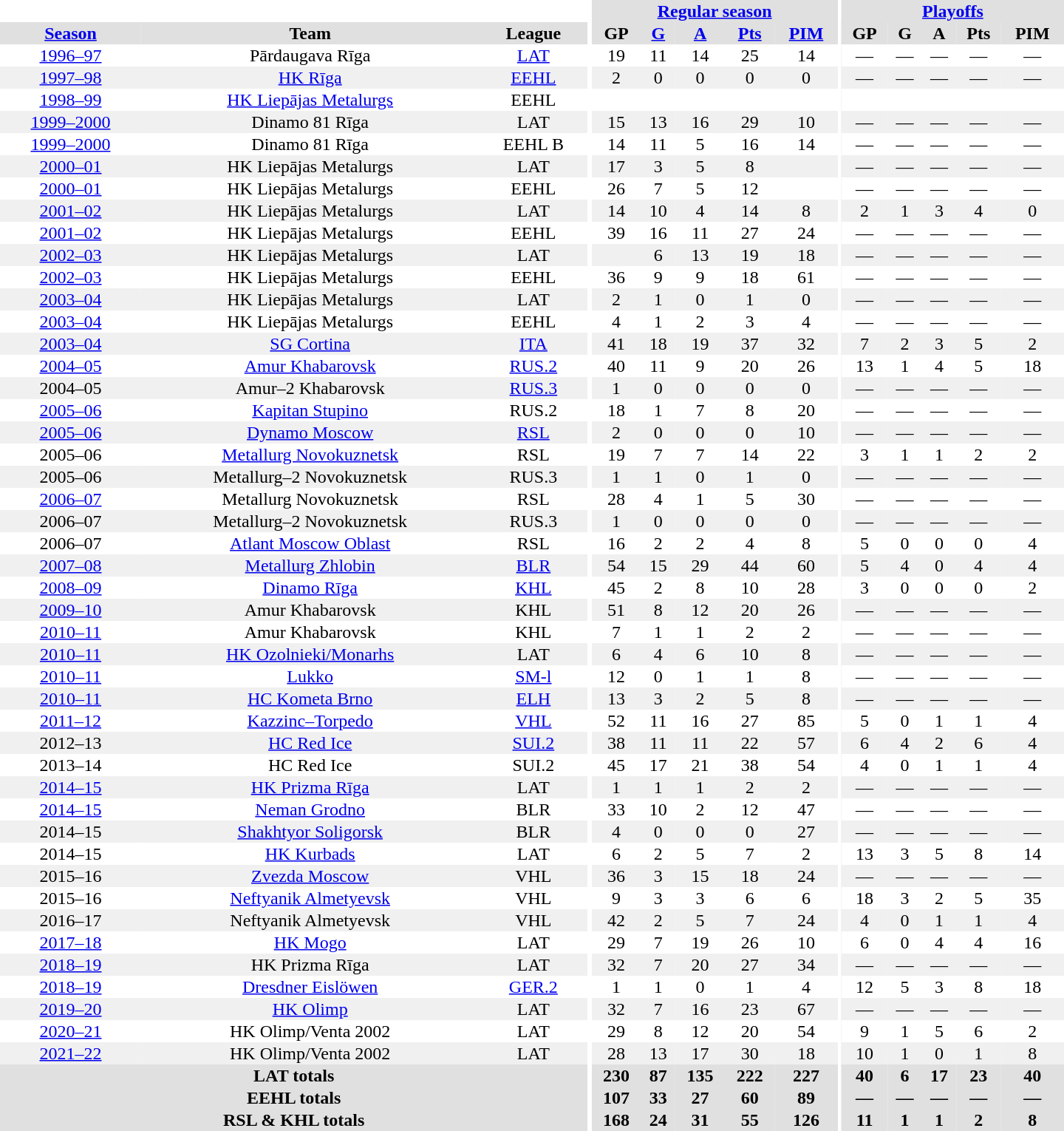<table border="0" cellpadding="1" cellspacing="0" style="text-align:center; width:60em">
<tr bgcolor="#e0e0e0">
<th colspan="3" bgcolor="#ffffff"></th>
<th rowspan="99" bgcolor="#ffffff"></th>
<th colspan="5"><a href='#'>Regular season</a></th>
<th rowspan="99" bgcolor="#ffffff"></th>
<th colspan="5"><a href='#'>Playoffs</a></th>
</tr>
<tr bgcolor="#e0e0e0">
<th><a href='#'>Season</a></th>
<th>Team</th>
<th>League</th>
<th>GP</th>
<th><a href='#'>G</a></th>
<th><a href='#'>A</a></th>
<th><a href='#'>Pts</a></th>
<th><a href='#'>PIM</a></th>
<th>GP</th>
<th>G</th>
<th>A</th>
<th>Pts</th>
<th>PIM</th>
</tr>
<tr>
<td><a href='#'>1996–97</a></td>
<td>Pārdaugava Rīga</td>
<td><a href='#'>LAT</a></td>
<td>19</td>
<td>11</td>
<td>14</td>
<td>25</td>
<td>14</td>
<td>—</td>
<td>—</td>
<td>—</td>
<td>—</td>
<td>—</td>
</tr>
<tr bgcolor="#f0f0f0">
<td><a href='#'>1997–98</a></td>
<td><a href='#'>HK Rīga</a></td>
<td><a href='#'>EEHL</a></td>
<td>2</td>
<td>0</td>
<td>0</td>
<td>0</td>
<td>0</td>
<td>—</td>
<td>—</td>
<td>—</td>
<td>—</td>
<td>—</td>
</tr>
<tr>
<td><a href='#'>1998–99</a></td>
<td><a href='#'>HK Liepājas Metalurgs</a></td>
<td>EEHL</td>
<td></td>
<td></td>
<td></td>
<td></td>
<td></td>
<td></td>
<td></td>
<td></td>
<td></td>
<td></td>
</tr>
<tr bgcolor="#f0f0f0">
<td><a href='#'>1999–2000</a></td>
<td>Dinamo 81 Rīga</td>
<td>LAT</td>
<td>15</td>
<td>13</td>
<td>16</td>
<td>29</td>
<td>10</td>
<td>—</td>
<td>—</td>
<td>—</td>
<td>—</td>
<td>—</td>
</tr>
<tr>
<td><a href='#'>1999–2000</a></td>
<td>Dinamo 81 Rīga</td>
<td>EEHL B</td>
<td>14</td>
<td>11</td>
<td>5</td>
<td>16</td>
<td>14</td>
<td>—</td>
<td>—</td>
<td>—</td>
<td>—</td>
<td>—</td>
</tr>
<tr bgcolor="#f0f0f0">
<td><a href='#'>2000–01</a></td>
<td>HK Liepājas Metalurgs</td>
<td>LAT</td>
<td>17</td>
<td>3</td>
<td>5</td>
<td>8</td>
<td></td>
<td>—</td>
<td>—</td>
<td>—</td>
<td>—</td>
<td>—</td>
</tr>
<tr>
<td><a href='#'>2000–01</a></td>
<td>HK Liepājas Metalurgs</td>
<td>EEHL</td>
<td>26</td>
<td>7</td>
<td>5</td>
<td>12</td>
<td></td>
<td>—</td>
<td>—</td>
<td>—</td>
<td>—</td>
<td>—</td>
</tr>
<tr bgcolor="#f0f0f0">
<td><a href='#'>2001–02</a></td>
<td>HK Liepājas Metalurgs</td>
<td>LAT</td>
<td>14</td>
<td>10</td>
<td>4</td>
<td>14</td>
<td>8</td>
<td>2</td>
<td>1</td>
<td>3</td>
<td>4</td>
<td>0</td>
</tr>
<tr>
<td><a href='#'>2001–02</a></td>
<td>HK Liepājas Metalurgs</td>
<td>EEHL</td>
<td>39</td>
<td>16</td>
<td>11</td>
<td>27</td>
<td>24</td>
<td>—</td>
<td>—</td>
<td>—</td>
<td>—</td>
<td>—</td>
</tr>
<tr bgcolor="#f0f0f0">
<td><a href='#'>2002–03</a></td>
<td>HK Liepājas Metalurgs</td>
<td>LAT</td>
<td></td>
<td>6</td>
<td>13</td>
<td>19</td>
<td>18</td>
<td>—</td>
<td>—</td>
<td>—</td>
<td>—</td>
<td>—</td>
</tr>
<tr>
<td><a href='#'>2002–03</a></td>
<td>HK Liepājas Metalurgs</td>
<td>EEHL</td>
<td>36</td>
<td>9</td>
<td>9</td>
<td>18</td>
<td>61</td>
<td>—</td>
<td>—</td>
<td>—</td>
<td>—</td>
<td>—</td>
</tr>
<tr bgcolor="#f0f0f0">
<td><a href='#'>2003–04</a></td>
<td>HK Liepājas Metalurgs</td>
<td>LAT</td>
<td>2</td>
<td>1</td>
<td>0</td>
<td>1</td>
<td>0</td>
<td>—</td>
<td>—</td>
<td>—</td>
<td>—</td>
<td>—</td>
</tr>
<tr>
<td><a href='#'>2003–04</a></td>
<td>HK Liepājas Metalurgs</td>
<td>EEHL</td>
<td>4</td>
<td>1</td>
<td>2</td>
<td>3</td>
<td>4</td>
<td>—</td>
<td>—</td>
<td>—</td>
<td>—</td>
<td>—</td>
</tr>
<tr bgcolor="#f0f0f0">
<td><a href='#'>2003–04</a></td>
<td><a href='#'>SG Cortina</a></td>
<td><a href='#'>ITA</a></td>
<td>41</td>
<td>18</td>
<td>19</td>
<td>37</td>
<td>32</td>
<td>7</td>
<td>2</td>
<td>3</td>
<td>5</td>
<td>2</td>
</tr>
<tr>
<td><a href='#'>2004–05</a></td>
<td><a href='#'>Amur Khabarovsk</a></td>
<td><a href='#'>RUS.2</a></td>
<td>40</td>
<td>11</td>
<td>9</td>
<td>20</td>
<td>26</td>
<td>13</td>
<td>1</td>
<td>4</td>
<td>5</td>
<td>18</td>
</tr>
<tr bgcolor="#f0f0f0">
<td>2004–05</td>
<td>Amur–2 Khabarovsk</td>
<td><a href='#'>RUS.3</a></td>
<td>1</td>
<td>0</td>
<td>0</td>
<td>0</td>
<td>0</td>
<td>—</td>
<td>—</td>
<td>—</td>
<td>—</td>
<td>—</td>
</tr>
<tr>
<td><a href='#'>2005–06</a></td>
<td><a href='#'>Kapitan Stupino</a></td>
<td>RUS.2</td>
<td>18</td>
<td>1</td>
<td>7</td>
<td>8</td>
<td>20</td>
<td>—</td>
<td>—</td>
<td>—</td>
<td>—</td>
<td>—</td>
</tr>
<tr bgcolor="#f0f0f0">
<td><a href='#'>2005–06</a></td>
<td><a href='#'>Dynamo Moscow</a></td>
<td><a href='#'>RSL</a></td>
<td>2</td>
<td>0</td>
<td>0</td>
<td>0</td>
<td>10</td>
<td>—</td>
<td>—</td>
<td>—</td>
<td>—</td>
<td>—</td>
</tr>
<tr>
<td>2005–06</td>
<td><a href='#'>Metallurg Novokuznetsk</a></td>
<td>RSL</td>
<td>19</td>
<td>7</td>
<td>7</td>
<td>14</td>
<td>22</td>
<td>3</td>
<td>1</td>
<td>1</td>
<td>2</td>
<td>2</td>
</tr>
<tr bgcolor="#f0f0f0">
<td>2005–06</td>
<td>Metallurg–2 Novokuznetsk</td>
<td>RUS.3</td>
<td>1</td>
<td>1</td>
<td>0</td>
<td>1</td>
<td>0</td>
<td>—</td>
<td>—</td>
<td>—</td>
<td>—</td>
<td>—</td>
</tr>
<tr>
<td><a href='#'>2006–07</a></td>
<td>Metallurg Novokuznetsk</td>
<td>RSL</td>
<td>28</td>
<td>4</td>
<td>1</td>
<td>5</td>
<td>30</td>
<td>—</td>
<td>—</td>
<td>—</td>
<td>—</td>
<td>—</td>
</tr>
<tr bgcolor="#f0f0f0">
<td>2006–07</td>
<td>Metallurg–2 Novokuznetsk</td>
<td>RUS.3</td>
<td>1</td>
<td>0</td>
<td>0</td>
<td>0</td>
<td>0</td>
<td>—</td>
<td>—</td>
<td>—</td>
<td>—</td>
<td>—</td>
</tr>
<tr>
<td>2006–07</td>
<td><a href='#'>Atlant Moscow Oblast</a></td>
<td>RSL</td>
<td>16</td>
<td>2</td>
<td>2</td>
<td>4</td>
<td>8</td>
<td>5</td>
<td>0</td>
<td>0</td>
<td>0</td>
<td>4</td>
</tr>
<tr bgcolor="#f0f0f0">
<td><a href='#'>2007–08</a></td>
<td><a href='#'>Metallurg Zhlobin</a></td>
<td><a href='#'>BLR</a></td>
<td>54</td>
<td>15</td>
<td>29</td>
<td>44</td>
<td>60</td>
<td>5</td>
<td>4</td>
<td>0</td>
<td>4</td>
<td>4</td>
</tr>
<tr>
<td><a href='#'>2008–09</a></td>
<td><a href='#'>Dinamo Rīga</a></td>
<td><a href='#'>KHL</a></td>
<td>45</td>
<td>2</td>
<td>8</td>
<td>10</td>
<td>28</td>
<td>3</td>
<td>0</td>
<td>0</td>
<td>0</td>
<td>2</td>
</tr>
<tr bgcolor="#f0f0f0">
<td><a href='#'>2009–10</a></td>
<td>Amur Khabarovsk</td>
<td>KHL</td>
<td>51</td>
<td>8</td>
<td>12</td>
<td>20</td>
<td>26</td>
<td>—</td>
<td>—</td>
<td>—</td>
<td>—</td>
<td>—</td>
</tr>
<tr>
<td><a href='#'>2010–11</a></td>
<td>Amur Khabarovsk</td>
<td>KHL</td>
<td>7</td>
<td>1</td>
<td>1</td>
<td>2</td>
<td>2</td>
<td>—</td>
<td>—</td>
<td>—</td>
<td>—</td>
<td>—</td>
</tr>
<tr bgcolor="#f0f0f0">
<td><a href='#'>2010–11</a></td>
<td><a href='#'>HK Ozolnieki/Monarhs</a></td>
<td>LAT</td>
<td>6</td>
<td>4</td>
<td>6</td>
<td>10</td>
<td>8</td>
<td>—</td>
<td>—</td>
<td>—</td>
<td>—</td>
<td>—</td>
</tr>
<tr>
<td><a href='#'>2010–11</a></td>
<td><a href='#'>Lukko</a></td>
<td><a href='#'>SM-l</a></td>
<td>12</td>
<td>0</td>
<td>1</td>
<td>1</td>
<td>8</td>
<td>—</td>
<td>—</td>
<td>—</td>
<td>—</td>
<td>—</td>
</tr>
<tr bgcolor="#f0f0f0">
<td><a href='#'>2010–11</a></td>
<td><a href='#'>HC Kometa Brno</a></td>
<td><a href='#'>ELH</a></td>
<td>13</td>
<td>3</td>
<td>2</td>
<td>5</td>
<td>8</td>
<td>—</td>
<td>—</td>
<td>—</td>
<td>—</td>
<td>—</td>
</tr>
<tr>
<td><a href='#'>2011–12</a></td>
<td><a href='#'>Kazzinc–Torpedo</a></td>
<td><a href='#'>VHL</a></td>
<td>52</td>
<td>11</td>
<td>16</td>
<td>27</td>
<td>85</td>
<td>5</td>
<td>0</td>
<td>1</td>
<td>1</td>
<td>4</td>
</tr>
<tr bgcolor="#f0f0f0">
<td>2012–13</td>
<td><a href='#'>HC Red Ice</a></td>
<td><a href='#'>SUI.2</a></td>
<td>38</td>
<td>11</td>
<td>11</td>
<td>22</td>
<td>57</td>
<td>6</td>
<td>4</td>
<td>2</td>
<td>6</td>
<td>4</td>
</tr>
<tr>
<td>2013–14</td>
<td>HC Red Ice</td>
<td>SUI.2</td>
<td>45</td>
<td>17</td>
<td>21</td>
<td>38</td>
<td>54</td>
<td>4</td>
<td>0</td>
<td>1</td>
<td>1</td>
<td>4</td>
</tr>
<tr bgcolor="#f0f0f0">
<td><a href='#'>2014–15</a></td>
<td><a href='#'>HK Prizma Rīga</a></td>
<td>LAT</td>
<td>1</td>
<td>1</td>
<td>1</td>
<td>2</td>
<td>2</td>
<td>—</td>
<td>—</td>
<td>—</td>
<td>—</td>
<td>—</td>
</tr>
<tr>
<td><a href='#'>2014–15</a></td>
<td><a href='#'>Neman Grodno</a></td>
<td>BLR</td>
<td>33</td>
<td>10</td>
<td>2</td>
<td>12</td>
<td>47</td>
<td>—</td>
<td>—</td>
<td>—</td>
<td>—</td>
<td>—</td>
</tr>
<tr bgcolor="#f0f0f0">
<td>2014–15</td>
<td><a href='#'>Shakhtyor Soligorsk</a></td>
<td>BLR</td>
<td>4</td>
<td>0</td>
<td>0</td>
<td>0</td>
<td>27</td>
<td>—</td>
<td>—</td>
<td>—</td>
<td>—</td>
<td>—</td>
</tr>
<tr>
<td>2014–15</td>
<td><a href='#'>HK Kurbads</a></td>
<td>LAT</td>
<td>6</td>
<td>2</td>
<td>5</td>
<td>7</td>
<td>2</td>
<td>13</td>
<td>3</td>
<td>5</td>
<td>8</td>
<td>14</td>
</tr>
<tr bgcolor="#f0f0f0">
<td>2015–16</td>
<td><a href='#'>Zvezda Moscow</a></td>
<td>VHL</td>
<td>36</td>
<td>3</td>
<td>15</td>
<td>18</td>
<td>24</td>
<td>—</td>
<td>—</td>
<td>—</td>
<td>—</td>
<td>—</td>
</tr>
<tr>
<td>2015–16</td>
<td><a href='#'>Neftyanik Almetyevsk</a></td>
<td>VHL</td>
<td>9</td>
<td>3</td>
<td>3</td>
<td>6</td>
<td>6</td>
<td>18</td>
<td>3</td>
<td>2</td>
<td>5</td>
<td>35</td>
</tr>
<tr bgcolor="#f0f0f0">
<td>2016–17</td>
<td>Neftyanik Almetyevsk</td>
<td>VHL</td>
<td>42</td>
<td>2</td>
<td>5</td>
<td>7</td>
<td>24</td>
<td>4</td>
<td>0</td>
<td>1</td>
<td>1</td>
<td>4</td>
</tr>
<tr>
<td><a href='#'>2017–18</a></td>
<td><a href='#'>HK Mogo</a></td>
<td>LAT</td>
<td>29</td>
<td>7</td>
<td>19</td>
<td>26</td>
<td>10</td>
<td>6</td>
<td>0</td>
<td>4</td>
<td>4</td>
<td>16</td>
</tr>
<tr bgcolor="#f0f0f0">
<td><a href='#'>2018–19</a></td>
<td>HK Prizma Rīga</td>
<td>LAT</td>
<td>32</td>
<td>7</td>
<td>20</td>
<td>27</td>
<td>34</td>
<td>—</td>
<td>—</td>
<td>—</td>
<td>—</td>
<td>—</td>
</tr>
<tr>
<td><a href='#'>2018–19</a></td>
<td><a href='#'>Dresdner Eislöwen</a></td>
<td><a href='#'>GER.2</a></td>
<td>1</td>
<td>1</td>
<td>0</td>
<td>1</td>
<td>4</td>
<td>12</td>
<td>5</td>
<td>3</td>
<td>8</td>
<td>18</td>
</tr>
<tr bgcolor="#f0f0f0">
<td><a href='#'>2019–20</a></td>
<td><a href='#'>HK Olimp</a></td>
<td>LAT</td>
<td>32</td>
<td>7</td>
<td>16</td>
<td>23</td>
<td>67</td>
<td>—</td>
<td>—</td>
<td>—</td>
<td>—</td>
<td>—</td>
</tr>
<tr>
<td><a href='#'>2020–21</a></td>
<td>HK Olimp/Venta 2002</td>
<td>LAT</td>
<td>29</td>
<td>8</td>
<td>12</td>
<td>20</td>
<td>54</td>
<td>9</td>
<td>1</td>
<td>5</td>
<td>6</td>
<td>2</td>
</tr>
<tr bgcolor="#f0f0f0">
<td><a href='#'>2021–22</a></td>
<td>HK Olimp/Venta 2002</td>
<td>LAT</td>
<td>28</td>
<td>13</td>
<td>17</td>
<td>30</td>
<td>18</td>
<td>10</td>
<td>1</td>
<td>0</td>
<td>1</td>
<td>8</td>
</tr>
<tr bgcolor="#e0e0e0">
<th colspan="3">LAT totals</th>
<th>230</th>
<th>87</th>
<th>135</th>
<th>222</th>
<th>227</th>
<th>40</th>
<th>6</th>
<th>17</th>
<th>23</th>
<th>40</th>
</tr>
<tr bgcolor="#e0e0e0">
<th colspan="3">EEHL totals</th>
<th>107</th>
<th>33</th>
<th>27</th>
<th>60</th>
<th>89</th>
<th>—</th>
<th>—</th>
<th>—</th>
<th>—</th>
<th>—</th>
</tr>
<tr bgcolor="#e0e0e0">
<th colspan="3">RSL & KHL totals</th>
<th>168</th>
<th>24</th>
<th>31</th>
<th>55</th>
<th>126</th>
<th>11</th>
<th>1</th>
<th>1</th>
<th>2</th>
<th>8</th>
</tr>
</table>
